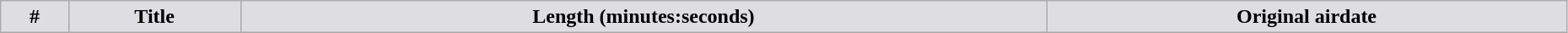<table class="wikitable plainrowheaders" style="width:98%;">
<tr>
<th style="background-color: #DEDDE2;">#</th>
<th ! style="background-color: #DEDDE2;">Title</th>
<th ! style="background-color: #DEDDE2;">Length (minutes:seconds)</th>
<th ! style="background-color: #DEDDE2;">Original airdate<br>


</th>
</tr>
</table>
